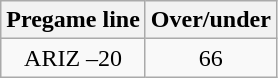<table class="wikitable">
<tr align="center">
<th style=>Pregame line</th>
<th style=>Over/under</th>
</tr>
<tr align="center">
<td>ARIZ –20</td>
<td>66</td>
</tr>
</table>
